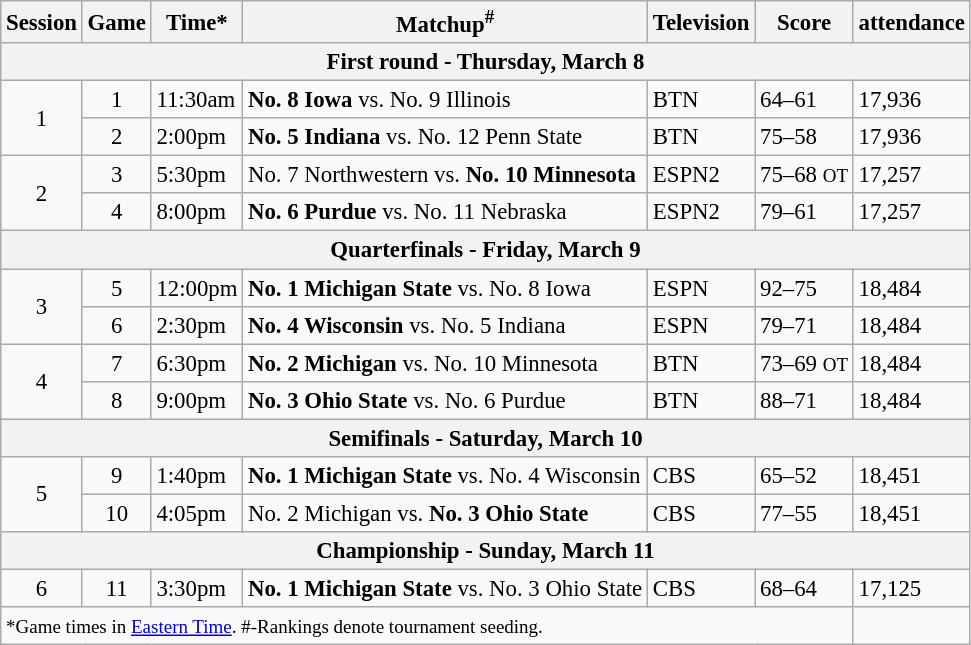<table class="wikitable" style="font-size: 95%">
<tr>
<th>Session</th>
<th>Game</th>
<th>Time*</th>
<th>Matchup<sup>#</sup></th>
<th>Television</th>
<th>Score</th>
<th>attendance</th>
</tr>
<tr>
<th colspan=7>First round - Thursday, March 8</th>
</tr>
<tr>
<td rowspan=2 align=center>1</td>
<td align=center>1</td>
<td>11:30am</td>
<td><strong>No. 8 Iowa</strong> vs. No. 9 Illinois</td>
<td>BTN</td>
<td>64–61</td>
<td>17,936</td>
</tr>
<tr>
<td align=center>2</td>
<td>2:00pm</td>
<td><strong>No. 5 Indiana</strong> vs. No. 12 Penn State</td>
<td>BTN</td>
<td>75–58</td>
<td>17,936</td>
</tr>
<tr>
<td rowspan=2 align=center>2</td>
<td align=center>3</td>
<td>5:30pm</td>
<td>No. 7 Northwestern vs. <strong>No. 10 Minnesota</strong></td>
<td>ESPN2</td>
<td>75–68 <small>OT</small></td>
<td>17,257</td>
</tr>
<tr>
<td align=center>4</td>
<td>8:00pm</td>
<td><strong>No. 6 Purdue</strong> vs. No. 11 Nebraska</td>
<td>ESPN2</td>
<td>79–61</td>
<td>17,257</td>
</tr>
<tr>
<th colspan=7>Quarterfinals - Friday, March 9</th>
</tr>
<tr>
<td rowspan=2 align=center>3</td>
<td align=center>5</td>
<td>12:00pm</td>
<td><strong>No. 1 Michigan State</strong> vs. No. 8 Iowa</td>
<td>ESPN</td>
<td>92–75</td>
<td>18,484</td>
</tr>
<tr>
<td align=center>6</td>
<td>2:30pm</td>
<td><strong>No. 4 Wisconsin</strong> vs. No. 5 Indiana</td>
<td>ESPN</td>
<td>79–71</td>
<td>18,484</td>
</tr>
<tr>
<td rowspan=2 align=center>4</td>
<td align=center>7</td>
<td>6:30pm</td>
<td><strong>No. 2 Michigan</strong> vs. No. 10 Minnesota</td>
<td>BTN</td>
<td>73–69 <small>OT</small></td>
<td>18,484</td>
</tr>
<tr>
<td align=center>8</td>
<td>9:00pm</td>
<td><strong>No. 3 Ohio State</strong> vs. No. 6 Purdue</td>
<td>BTN</td>
<td>88–71</td>
<td>18,484</td>
</tr>
<tr>
<th colspan=7>Semifinals - Saturday, March 10</th>
</tr>
<tr>
<td rowspan=2 align=center>5</td>
<td align=center>9</td>
<td>1:40pm</td>
<td><strong>No. 1 Michigan State</strong> vs. No. 4 Wisconsin</td>
<td>CBS</td>
<td>65–52</td>
<td>18,451</td>
</tr>
<tr>
<td align=center>10</td>
<td>4:05pm</td>
<td>No. 2 Michigan vs. <strong>No. 3 Ohio State</strong></td>
<td>CBS</td>
<td>77–55</td>
<td>18,451</td>
</tr>
<tr>
<th colspan=7>Championship - Sunday, March 11</th>
</tr>
<tr>
<td align=center>6</td>
<td align=center>11</td>
<td>3:30pm</td>
<td><strong>No. 1 Michigan State</strong> vs. No. 3 Ohio State</td>
<td>CBS</td>
<td>68–64</td>
<td>17,125</td>
</tr>
<tr>
<td colspan=6><small>*Game times in <a href='#'>Eastern Time</a>. #-Rankings denote tournament seeding.</small></td>
</tr>
</table>
